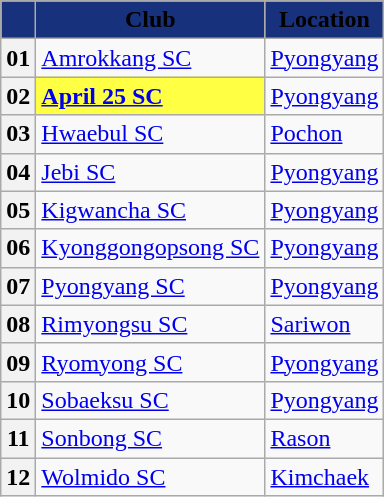<table class="wikitable sortable" style="text-align:left">
<tr>
<th style="background:#17317c;"></th>
<th style="background:#17317c;"><span>Club</span></th>
<th style="background:#17317c;"><span>Location</span></th>
</tr>
<tr>
<th>01</th>
<td><a href='#'>Amrokkang SC</a></td>
<td><a href='#'>Pyongyang</a></td>
</tr>
<tr>
<th>02</th>
<td bgcolor=#ffff44><strong><a href='#'>April 25 SC</a></strong></td>
<td><a href='#'>Pyongyang</a></td>
</tr>
<tr>
<th>03</th>
<td><a href='#'>Hwaebul SC</a></td>
<td><a href='#'>Pochon</a></td>
</tr>
<tr>
<th>04</th>
<td><a href='#'>Jebi SC</a></td>
<td><a href='#'>Pyongyang</a></td>
</tr>
<tr>
<th>05</th>
<td><a href='#'>Kigwancha SC</a></td>
<td><a href='#'>Pyongyang</a></td>
</tr>
<tr>
<th>06</th>
<td><a href='#'>Kyonggongopsong SC</a></td>
<td><a href='#'>Pyongyang</a></td>
</tr>
<tr>
<th>07</th>
<td><a href='#'>Pyongyang SC</a></td>
<td><a href='#'>Pyongyang</a></td>
</tr>
<tr>
<th>08</th>
<td><a href='#'>Rimyongsu SC</a></td>
<td><a href='#'>Sariwon</a></td>
</tr>
<tr>
<th>09</th>
<td><a href='#'>Ryomyong SC</a></td>
<td><a href='#'>Pyongyang</a></td>
</tr>
<tr>
<th>10</th>
<td><a href='#'>Sobaeksu SC</a></td>
<td><a href='#'>Pyongyang</a></td>
</tr>
<tr>
<th>11</th>
<td><a href='#'>Sonbong SC</a></td>
<td><a href='#'>Rason</a></td>
</tr>
<tr>
<th>12</th>
<td><a href='#'>Wolmido SC</a></td>
<td><a href='#'>Kimchaek</a></td>
</tr>
</table>
